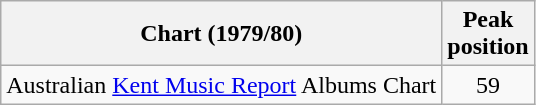<table class="wikitable">
<tr>
<th>Chart (1979/80)</th>
<th>Peak<br>position</th>
</tr>
<tr>
<td>Australian <a href='#'>Kent Music Report</a> Albums Chart</td>
<td align="center">59</td>
</tr>
</table>
